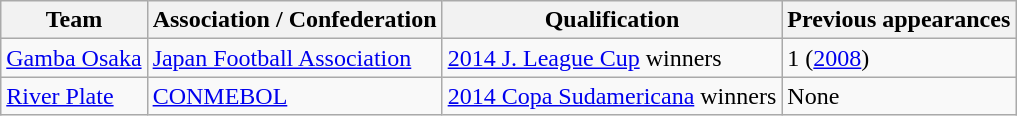<table class="wikitable">
<tr>
<th>Team</th>
<th>Association / Confederation</th>
<th>Qualification</th>
<th>Previous appearances</th>
</tr>
<tr>
<td> <a href='#'>Gamba Osaka</a></td>
<td><a href='#'>Japan Football Association</a></td>
<td><a href='#'>2014 J. League Cup</a> winners</td>
<td>1 (<a href='#'>2008</a>)</td>
</tr>
<tr>
<td> <a href='#'>River Plate</a></td>
<td><a href='#'>CONMEBOL</a></td>
<td><a href='#'>2014 Copa Sudamericana</a> winners</td>
<td>None</td>
</tr>
</table>
